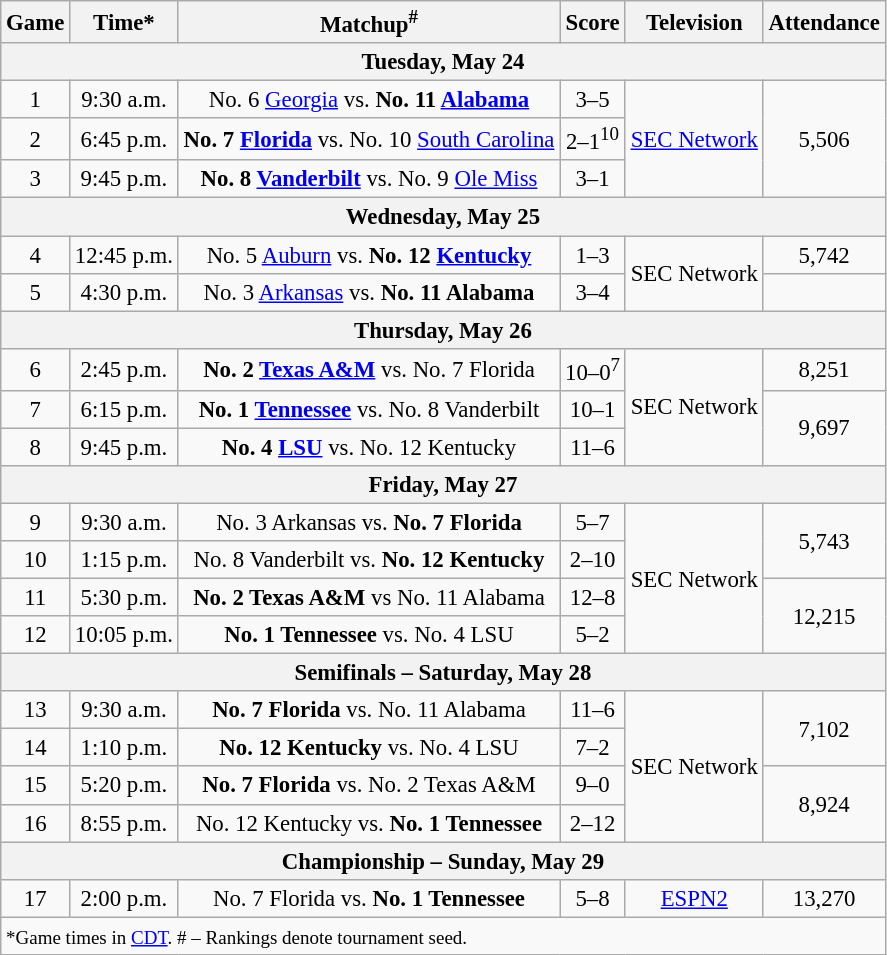<table class="wikitable" style="font-size: 95%">
<tr align="center">
<th>Game</th>
<th>Time*</th>
<th>Matchup<sup>#</sup></th>
<th>Score</th>
<th>Television</th>
<th>Attendance</th>
</tr>
<tr>
<th colspan=7>Tuesday, May 24</th>
</tr>
<tr>
<td style="text-align:center;">1</td>
<td style="text-align:center;">9:30 a.m.</td>
<td style="text-align:center;">No. 6 <a href='#'>Georgia</a> vs. <strong>No. 11 <a href='#'>Alabama</a></strong></td>
<td style="text-align:center;">3–5</td>
<td rowspan=3 style="text-align:center;"><a href='#'>SEC Network</a></td>
<td rowspan=3 style="text-align:center;">5,506</td>
</tr>
<tr>
<td style="text-align:center;">2</td>
<td style="text-align:center;">6:45 p.m.</td>
<td style="text-align:center;"><strong>No. 7 <a href='#'>Florida</a></strong> vs. No. 10 <a href='#'>South Carolina</a></td>
<td style="text-align:center;">2–1<sup>10</sup></td>
</tr>
<tr>
<td style="text-align:center;">3</td>
<td style="text-align:center;">9:45 p.m.</td>
<td style="text-align:center;"><strong>No. 8 <a href='#'>Vanderbilt</a></strong> vs. No. 9 <a href='#'>Ole Miss</a></td>
<td style="text-align:center;">3–1</td>
</tr>
<tr>
<th colspan=7>Wednesday, May 25</th>
</tr>
<tr>
<td style="text-align:center;">4</td>
<td style="text-align:center;">12:45 p.m.</td>
<td style="text-align:center;">No. 5 <a href='#'>Auburn</a> vs. <strong>No. 12 <a href='#'>Kentucky</a></strong></td>
<td style="text-align:center;">1–3</td>
<td rowspan=2 style="text-align:center;">SEC Network</td>
<td style="text-align:center;">5,742</td>
</tr>
<tr>
<td style="text-align:center;">5</td>
<td style="text-align:center;">4:30 p.m.</td>
<td style="text-align:center;">No. 3 <a href='#'>Arkansas</a> vs. <strong>No. 11 Alabama</strong></td>
<td style="text-align:center;">3–4</td>
<td style="text-align:center;"></td>
</tr>
<tr>
<th colspan=7>Thursday, May 26</th>
</tr>
<tr>
<td style="text-align:center;">6</td>
<td style="text-align:center;">2:45 p.m.</td>
<td style="text-align:center;"><strong>No. 2 <a href='#'>Texas A&M</a></strong> vs. No. 7 Florida</td>
<td style="text-align:center;">10–0<sup>7</sup></td>
<td rowspan="3" style="text-align:center;">SEC Network</td>
<td style="text-align:center;">8,251</td>
</tr>
<tr>
<td style="text-align:center;">7</td>
<td style="text-align:center;">6:15 p.m.</td>
<td style="text-align:center;"><strong>No. 1 <a href='#'>Tennessee</a></strong> vs. No. 8 Vanderbilt</td>
<td style="text-align:center;">10–1</td>
<td rowspan=2 style="text-align:center;">9,697</td>
</tr>
<tr>
<td style="text-align:center;">8</td>
<td style="text-align:center;">9:45 p.m.</td>
<td style="text-align:center;"><strong>No. 4 <a href='#'>LSU</a></strong> vs. No. 12 Kentucky</td>
<td style="text-align:center;">11–6</td>
</tr>
<tr>
<th colspan=7>Friday, May 27</th>
</tr>
<tr>
<td style="text-align:center;">9</td>
<td style="text-align:center;">9:30 a.m.</td>
<td style="text-align:center;">No. 3 Arkansas vs. <strong>No. 7 Florida</strong></td>
<td style="text-align:center;">5–7</td>
<td rowspan=4 style="text-align:center;">SEC Network</td>
<td rowspan=2 style="text-align:center;">5,743</td>
</tr>
<tr>
<td style="text-align:center;">10</td>
<td style="text-align:center;">1:15 p.m.</td>
<td style="text-align:center;">No. 8 Vanderbilt vs. <strong>No. 12 Kentucky</strong></td>
<td style="text-align:center;">2–10</td>
</tr>
<tr>
<td style="text-align:center;">11</td>
<td style="text-align:center;">5:30 p.m.</td>
<td style="text-align:center;"><strong>No. 2 Texas A&M</strong> vs No. 11 Alabama</td>
<td style="text-align:center;">12–8</td>
<td rowspan=2 style="text-align:center;">12,215</td>
</tr>
<tr>
<td style="text-align:center;">12</td>
<td style="text-align:center;">10:05 p.m.</td>
<td style="text-align:center;"><strong>No. 1 Tennessee</strong> vs. No. 4 LSU</td>
<td style="text-align:center;">5–2</td>
</tr>
<tr>
<th colspan=7>Semifinals – Saturday, May 28</th>
</tr>
<tr>
<td style="text-align:center;">13</td>
<td style="text-align:center;">9:30 a.m.</td>
<td style="text-align:center;"><strong>No. 7 Florida</strong> vs. No. 11 Alabama</td>
<td style="text-align:center;">11–6</td>
<td rowspan=4 style="text-align:center;">SEC Network</td>
<td rowspan=2 style="text-align:center;">7,102</td>
</tr>
<tr>
<td style="text-align:center;">14</td>
<td style="text-align:center;">1:10 p.m.</td>
<td style="text-align:center;"><strong>No. 12 Kentucky</strong> vs. No. 4 LSU</td>
<td style="text-align:center;">7–2</td>
</tr>
<tr>
<td style="text-align:center;">15</td>
<td style="text-align:center;">5:20 p.m.</td>
<td style="text-align:center;"><strong>No. 7 Florida</strong> vs. No. 2 Texas A&M</td>
<td style="text-align:center;">9–0</td>
<td rowspan=2 style="text-align:center;">8,924</td>
</tr>
<tr>
<td style="text-align:center;">16</td>
<td style="text-align:center;">8:55 p.m.</td>
<td style="text-align:center;">No. 12 Kentucky vs. <strong>No. 1 Tennessee</strong></td>
<td style="text-align:center;">2–12</td>
</tr>
<tr>
<th colspan=7>Championship – Sunday, May 29</th>
</tr>
<tr>
<td style="text-align:center;">17</td>
<td style="text-align:center;">2:00 p.m.</td>
<td style="text-align:center;">No. 7 Florida vs. <strong>No. 1 Tennessee</strong></td>
<td style="text-align:center;">5–8</td>
<td style="text-align:center;"><a href='#'>ESPN2</a></td>
<td style="text-align:center;">13,270</td>
</tr>
<tr>
<td colspan=7><small>*Game times in <a href='#'>CDT</a>. # – Rankings denote tournament seed.</small></td>
</tr>
</table>
